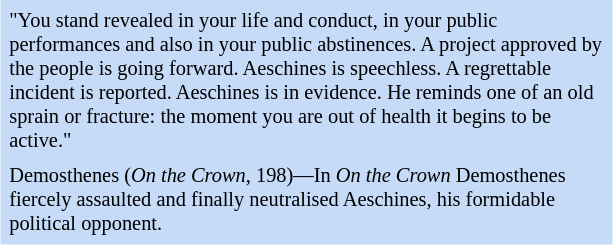<table class="toccolours" style="float: right; margin-left: 1em; margin-right: 2em; font-size: 85%; background:#c6dbf7; color:black; width:30em; max-width: 40%;" cellspacing="5">
<tr>
<td style="text-align: left;">"You stand revealed in your life and conduct, in your public performances and also in your public abstinences. A project approved by the people is going forward. Aeschines is speechless. A regrettable incident is reported. Aeschines is in evidence. He reminds one of an old sprain or fracture: the moment you are out of health it begins to be active."</td>
</tr>
<tr>
<td style="text-align: left;">Demosthenes (<em>On the Crown</em>, 198)—In <em>On the Crown</em> Demosthenes fiercely assaulted and finally neutralised Aeschines, his formidable political opponent.</td>
</tr>
</table>
